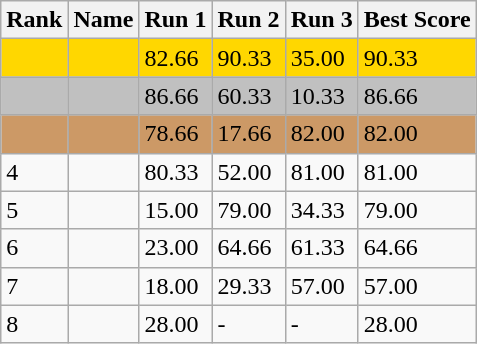<table class="wikitable">
<tr>
<th>Rank</th>
<th>Name</th>
<th>Run 1</th>
<th>Run 2</th>
<th>Run 3</th>
<th>Best Score</th>
</tr>
<tr style="background:gold;">
<td></td>
<td></td>
<td>82.66</td>
<td>90.33</td>
<td>35.00</td>
<td>90.33</td>
</tr>
<tr style="background:silver;">
<td></td>
<td></td>
<td>86.66</td>
<td>60.33</td>
<td>10.33</td>
<td>86.66</td>
</tr>
<tr style="background:#cc9966;">
<td></td>
<td></td>
<td>78.66</td>
<td>17.66</td>
<td>82.00</td>
<td>82.00</td>
</tr>
<tr>
<td>4</td>
<td></td>
<td>80.33</td>
<td>52.00</td>
<td>81.00</td>
<td>81.00</td>
</tr>
<tr>
<td>5</td>
<td></td>
<td>15.00</td>
<td>79.00</td>
<td>34.33</td>
<td>79.00</td>
</tr>
<tr>
<td>6</td>
<td></td>
<td>23.00</td>
<td>64.66</td>
<td>61.33</td>
<td>64.66</td>
</tr>
<tr>
<td>7</td>
<td></td>
<td>18.00</td>
<td>29.33</td>
<td>57.00</td>
<td>57.00</td>
</tr>
<tr>
<td>8</td>
<td></td>
<td>28.00</td>
<td>-</td>
<td>-</td>
<td>28.00</td>
</tr>
</table>
